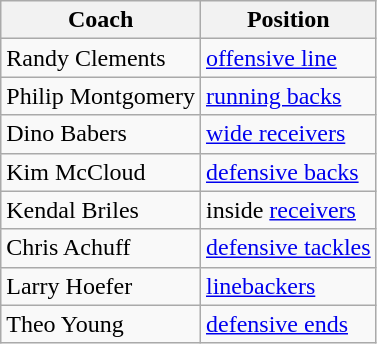<table class=wikitable>
<tr>
<th>Coach</th>
<th>Position</th>
</tr>
<tr>
<td>Randy Clements</td>
<td><a href='#'>offensive line</a></td>
</tr>
<tr>
<td>Philip Montgomery</td>
<td><a href='#'>running backs</a></td>
</tr>
<tr>
<td>Dino Babers</td>
<td><a href='#'>wide receivers</a></td>
</tr>
<tr>
<td>Kim McCloud</td>
<td><a href='#'>defensive backs</a></td>
</tr>
<tr>
<td>Kendal Briles</td>
<td>inside <a href='#'>receivers</a></td>
</tr>
<tr>
<td>Chris Achuff</td>
<td><a href='#'>defensive tackles</a></td>
</tr>
<tr>
<td>Larry Hoefer</td>
<td><a href='#'>linebackers</a></td>
</tr>
<tr>
<td>Theo Young</td>
<td><a href='#'>defensive ends</a></td>
</tr>
</table>
